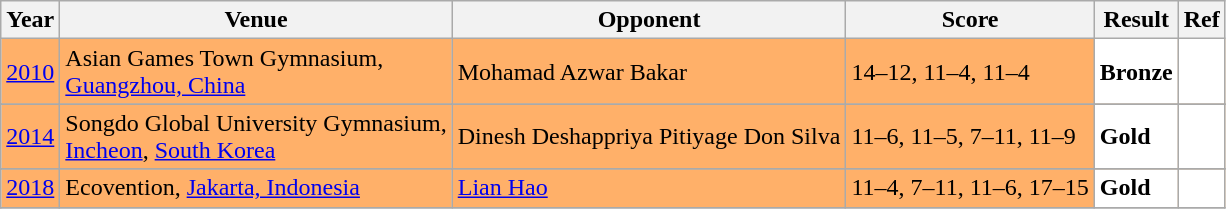<table class="sortable wikitable">
<tr>
<th>Year</th>
<th>Venue</th>
<th>Opponent</th>
<th>Score</th>
<th>Result</th>
<th>Ref</th>
</tr>
<tr style="background:#FFB069">
<td align="center"><a href='#'>2010</a></td>
<td align="left">Asian Games Town Gymnasium,<br> <a href='#'>Guangzhou, China</a></td>
<td align="left"> Mohamad Azwar Bakar</td>
<td align="left">14–12, 11–4, 11–4</td>
<td style="text-align:left; background:white"> <strong>Bronze</strong></td>
<td style="text-align:center; background:white"></td>
</tr>
<tr>
</tr>
<tr style="background:#FFB069">
<td align="center"><a href='#'>2014</a></td>
<td align="left">Songdo Global University Gymnasium,<br> <a href='#'>Incheon</a>, <a href='#'>South Korea</a></td>
<td align="left"> Dinesh Deshappriya Pitiyage Don Silva</td>
<td align="left">11–6, 11–5, 7–11, 11–9</td>
<td style="text-align:left; background:white"> <strong>Gold</strong></td>
<td style="text-align:center; background:white"></td>
</tr>
<tr>
</tr>
<tr style="background:#FFB069">
<td align="center"><a href='#'>2018</a></td>
<td align="left">Ecovention, <a href='#'>Jakarta, Indonesia</a></td>
<td align="left"> <a href='#'>Lian Hao</a></td>
<td align="left">11–4, 7–11, 11–6, 17–15</td>
<td style="text-align:left; background:white"> <strong>Gold</strong></td>
<td style="text-align:center; background:white"></td>
</tr>
<tr>
</tr>
</table>
